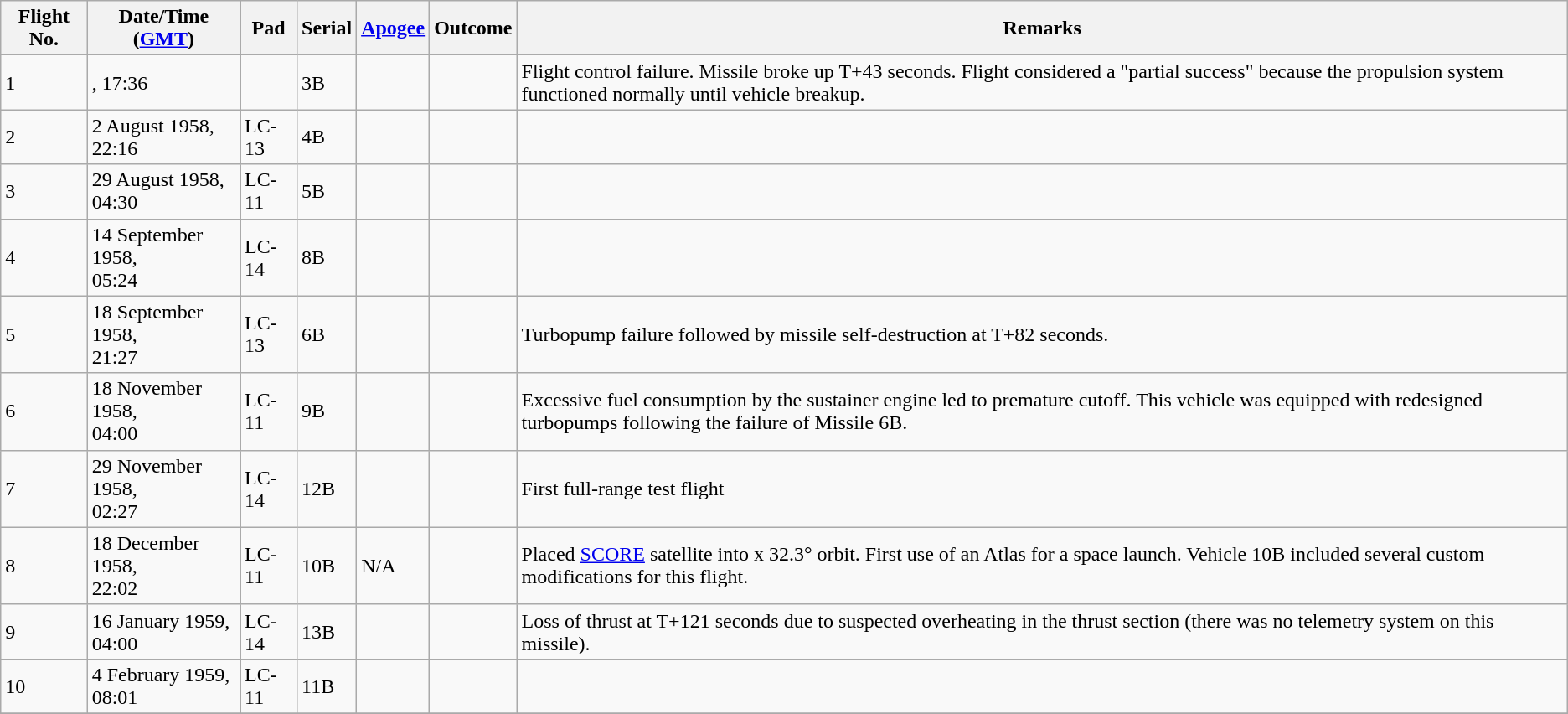<table class="wikitable sortable">
<tr>
<th>Flight No.</th>
<th>Date/Time  (<a href='#'>GMT</a>)</th>
<th>Pad</th>
<th>Serial</th>
<th><a href='#'>Apogee</a></th>
<th>Outcome</th>
<th>Remarks</th>
</tr>
<tr>
<td>1</td>
<td>, 17:36</td>
<td></td>
<td>3B</td>
<td></td>
<td></td>
<td>Flight control failure. Missile broke up T+43 seconds. Flight considered a "partial success" because the propulsion system functioned normally until vehicle breakup.</td>
</tr>
<tr>
<td>2</td>
<td>2 August 1958, <br>22:16</td>
<td>LC-13</td>
<td>4B</td>
<td></td>
<td></td>
<td></td>
</tr>
<tr>
<td>3</td>
<td>29 August 1958, <br>04:30</td>
<td>LC-11</td>
<td>5B</td>
<td></td>
<td></td>
<td></td>
</tr>
<tr>
<td>4</td>
<td>14 September 1958, <br>05:24</td>
<td>LC-14</td>
<td>8B</td>
<td></td>
<td></td>
<td></td>
</tr>
<tr>
<td>5</td>
<td>18 September 1958, <br>21:27</td>
<td>LC-13</td>
<td>6B</td>
<td></td>
<td></td>
<td>Turbopump failure followed by missile self-destruction at T+82 seconds.</td>
</tr>
<tr>
<td>6</td>
<td>18 November 1958, <br>04:00</td>
<td>LC-11</td>
<td>9B</td>
<td></td>
<td></td>
<td>Excessive fuel consumption by the sustainer engine led to premature cutoff. This vehicle was equipped with redesigned turbopumps following the failure of Missile 6B.</td>
</tr>
<tr>
<td>7</td>
<td>29 November 1958, <br>02:27</td>
<td>LC-14</td>
<td>12B</td>
<td></td>
<td></td>
<td>First full-range test flight</td>
</tr>
<tr>
<td>8</td>
<td>18 December 1958, <br>22:02</td>
<td>LC-11</td>
<td>10B</td>
<td>N/A</td>
<td></td>
<td>Placed <a href='#'>SCORE</a> satellite into  x 32.3° orbit. First use of an Atlas for a space launch. Vehicle 10B included several custom modifications for this flight.</td>
</tr>
<tr>
<td>9</td>
<td>16 January 1959, <br>04:00</td>
<td>LC-14</td>
<td>13B</td>
<td></td>
<td></td>
<td>Loss of thrust at T+121 seconds due to suspected overheating in the thrust section (there was no telemetry system on this missile).</td>
</tr>
<tr>
<td>10</td>
<td>4 February 1959, <br>08:01</td>
<td>LC-11</td>
<td>11B</td>
<td></td>
<td></td>
<td></td>
</tr>
<tr>
</tr>
</table>
